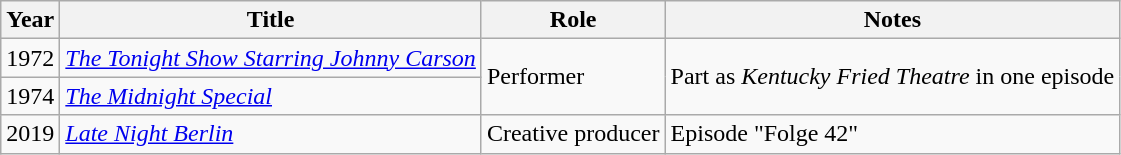<table class="wikitable">
<tr>
<th>Year</th>
<th>Title</th>
<th>Role</th>
<th>Notes</th>
</tr>
<tr>
<td>1972</td>
<td><em><a href='#'>The Tonight Show Starring Johnny Carson</a></em></td>
<td rowspan=2>Performer</td>
<td rowspan=2>Part as <em>Kentucky Fried Theatre</em> in one episode</td>
</tr>
<tr>
<td>1974</td>
<td><em><a href='#'>The Midnight Special</a></em></td>
</tr>
<tr>
<td>2019</td>
<td><em><a href='#'>Late Night Berlin</a></em></td>
<td>Creative producer</td>
<td>Episode "Folge 42"</td>
</tr>
</table>
